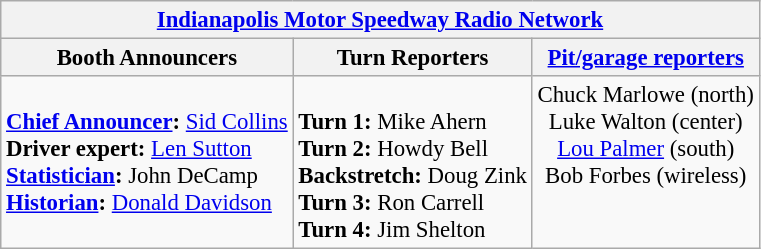<table class="wikitable" style="font-size: 95%;">
<tr>
<th colspan=3><a href='#'>Indianapolis Motor Speedway Radio Network</a></th>
</tr>
<tr>
<th>Booth Announcers</th>
<th>Turn Reporters</th>
<th><a href='#'>Pit/garage reporters</a></th>
</tr>
<tr>
<td valign="top"><br><strong><a href='#'>Chief Announcer</a>:</strong> <a href='#'>Sid Collins</a><br>
<strong>Driver expert:</strong> <a href='#'>Len Sutton</a><br>
<strong><a href='#'>Statistician</a>:</strong> John DeCamp<br>
<strong><a href='#'>Historian</a>:</strong> <a href='#'>Donald Davidson</a><br></td>
<td valign="top"><br><strong>Turn 1:</strong> Mike Ahern<br>    
<strong>Turn 2:</strong> Howdy Bell<br>
<strong>Backstretch:</strong> Doug Zink<br>
<strong>Turn 3:</strong> Ron Carrell<br>
<strong>Turn 4:</strong> Jim Shelton<br></td>
<td align="center" valign="top">Chuck Marlowe (north)<br>Luke Walton (center)<br><a href='#'>Lou Palmer</a> (south)<br>Bob Forbes (wireless)</td>
</tr>
</table>
